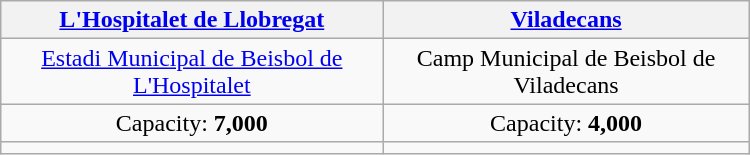<table class="wikitable" style="text-align:center" width=500>
<tr>
<th> <strong><a href='#'>L'Hospitalet de Llobregat</a></strong></th>
<th> <strong><a href='#'>Viladecans</a></strong></th>
</tr>
<tr>
<td><a href='#'>Estadi Municipal de Beisbol de L'Hospitalet</a></td>
<td>Camp Municipal de Beisbol de Viladecans</td>
</tr>
<tr>
<td>Capacity: <strong>7,000</strong></td>
<td>Capacity: <strong>4,000</strong></td>
</tr>
<tr>
<td></td>
<td></td>
</tr>
</table>
